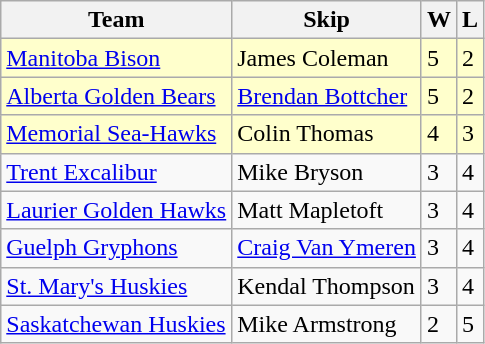<table class="wikitable">
<tr>
<th>Team</th>
<th>Skip</th>
<th>W</th>
<th>L</th>
</tr>
<tr bgcolor=#ffffcc>
<td> <a href='#'>Manitoba Bison</a></td>
<td>James Coleman</td>
<td>5</td>
<td>2</td>
</tr>
<tr bgcolor=#ffffcc>
<td> <a href='#'>Alberta Golden Bears</a></td>
<td><a href='#'>Brendan Bottcher</a></td>
<td>5</td>
<td>2</td>
</tr>
<tr bgcolor=#ffffcc>
<td> <a href='#'>Memorial Sea-Hawks</a></td>
<td>Colin Thomas</td>
<td>4</td>
<td>3</td>
</tr>
<tr>
<td> <a href='#'>Trent Excalibur</a></td>
<td>Mike Bryson</td>
<td>3</td>
<td>4</td>
</tr>
<tr>
<td> <a href='#'>Laurier Golden Hawks</a></td>
<td>Matt Mapletoft</td>
<td>3</td>
<td>4</td>
</tr>
<tr>
<td> <a href='#'>Guelph Gryphons</a></td>
<td><a href='#'>Craig Van Ymeren</a></td>
<td>3</td>
<td>4</td>
</tr>
<tr>
<td> <a href='#'>St. Mary's Huskies</a></td>
<td>Kendal Thompson</td>
<td>3</td>
<td>4</td>
</tr>
<tr>
<td> <a href='#'>Saskatchewan Huskies</a></td>
<td Mike Armstrong (curler)>Mike Armstrong</td>
<td>2</td>
<td>5</td>
</tr>
</table>
